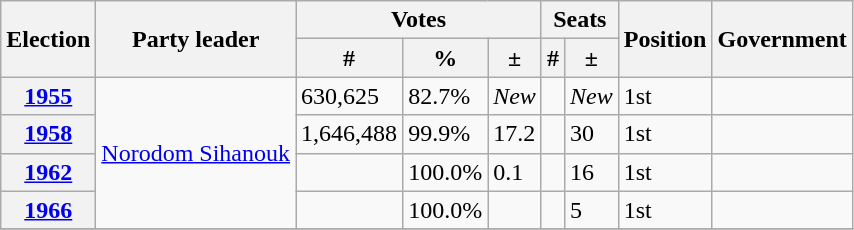<table class="wikitable">
<tr>
<th rowspan="2">Election</th>
<th rowspan="2">Party leader</th>
<th colspan="3">Votes</th>
<th colspan="2">Seats</th>
<th rowspan="2">Position</th>
<th rowspan="2">Government</th>
</tr>
<tr>
<th>#</th>
<th>%</th>
<th>±</th>
<th>#</th>
<th>±</th>
</tr>
<tr>
<th><a href='#'>1955</a></th>
<td rowspan="4"><a href='#'>Norodom Sihanouk</a></td>
<td>630,625</td>
<td>82.7%</td>
<td><em>New</em></td>
<td></td>
<td><em>New</em></td>
<td> 1st</td>
<td></td>
</tr>
<tr>
<th><a href='#'>1958</a></th>
<td>1,646,488</td>
<td>99.9%</td>
<td> 17.2</td>
<td></td>
<td> 30</td>
<td> 1st</td>
<td></td>
</tr>
<tr>
<th><a href='#'>1962</a></th>
<td></td>
<td>100.0%</td>
<td> 0.1</td>
<td></td>
<td> 16</td>
<td> 1st</td>
<td></td>
</tr>
<tr>
<th><a href='#'>1966</a></th>
<td></td>
<td>100.0%</td>
<td></td>
<td></td>
<td> 5</td>
<td> 1st</td>
<td></td>
</tr>
<tr>
</tr>
</table>
